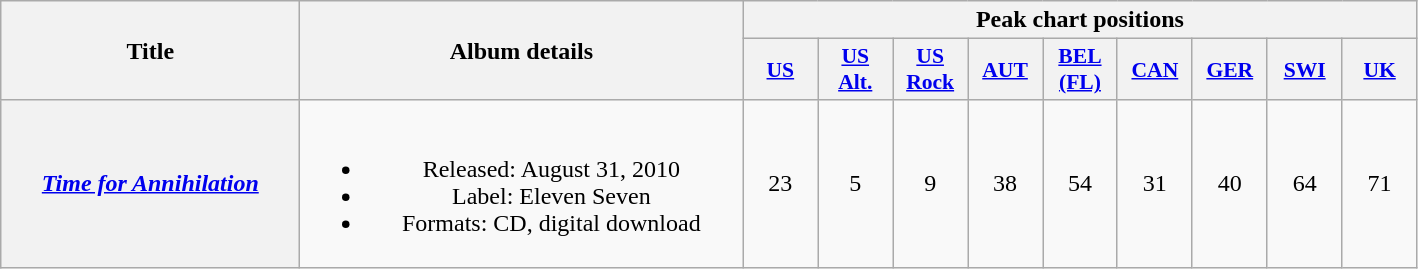<table class="wikitable plainrowheaders" style="text-align:center;">
<tr>
<th scope="col" rowspan="2" style="width:12em;">Title</th>
<th scope="col" rowspan="2" style="width:18em;">Album details</th>
<th scope="col" colspan="9">Peak chart positions</th>
</tr>
<tr>
<th scope="col" style="width:3em;font-size:90%;"><a href='#'>US</a><br></th>
<th scope="col" style="width:3em;font-size:90%;"><a href='#'>US<br>Alt.</a><br></th>
<th scope="col" style="width:3em;font-size:90%;"><a href='#'>US<br>Rock</a><br></th>
<th scope="col" style="width:3em;font-size:90%;"><a href='#'>AUT</a><br></th>
<th scope="col" style="width:3em;font-size:90%;"><a href='#'>BEL<br>(FL)</a><br></th>
<th scope="col" style="width:3em;font-size:90%;"><a href='#'>CAN</a><br></th>
<th scope="col" style="width:3em;font-size:90%;"><a href='#'>GER</a><br></th>
<th scope="col" style="width:3em;font-size:90%;"><a href='#'>SWI</a><br></th>
<th scope="col" style="width:3em;font-size:90%;"><a href='#'>UK</a><br></th>
</tr>
<tr>
<th scope="row"><em><a href='#'>Time for Annihilation</a></em></th>
<td><br><ul><li>Released: August 31, 2010</li><li>Label: Eleven Seven</li><li>Formats: CD, digital download</li></ul></td>
<td>23</td>
<td>5</td>
<td>9</td>
<td>38</td>
<td>54</td>
<td>31</td>
<td>40</td>
<td>64</td>
<td>71</td>
</tr>
</table>
